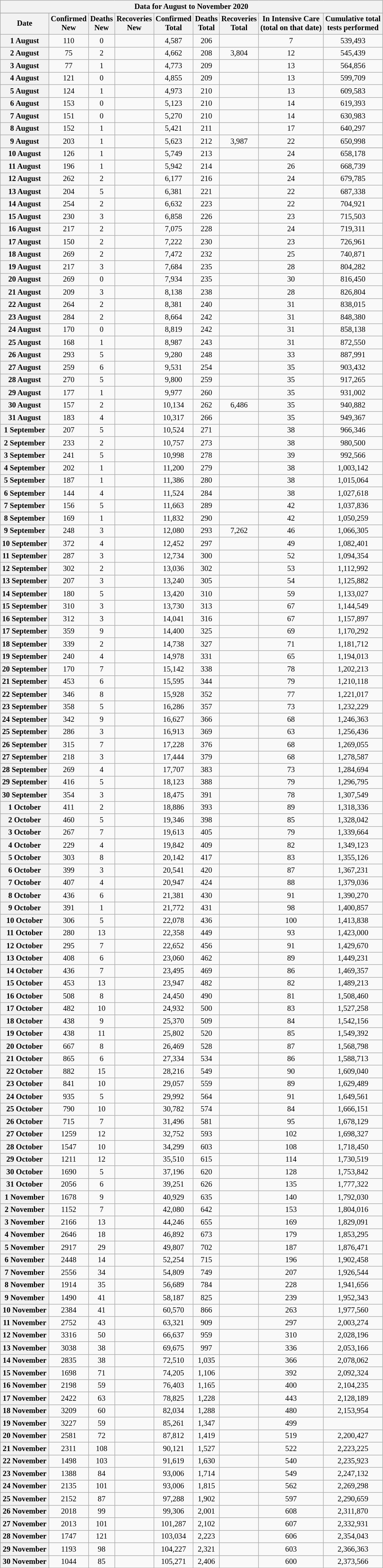<table class="wikitable collapsible collapsed" style="text-align:center; font-size:86%">
<tr>
<th colspan="9">Data for August to November 2020</th>
</tr>
<tr>
</tr>
<tr>
<th>Date</th>
<th>Confirmed<br>New</th>
<th>Deaths<br>New</th>
<th>Recoveries<br>New</th>
<th>Confirmed<br>Total</th>
<th>Deaths<br>Total</th>
<th>Recoveries<br>Total</th>
<th>In Intensive Care<br>(total on that date)</th>
<th>Cumulative total<br>tests performed </th>
</tr>
<tr>
<th>1 August</th>
<td>110</td>
<td>0</td>
<td></td>
<td>4,587</td>
<td>206</td>
<td></td>
<td>7</td>
<td>539,493</td>
</tr>
<tr>
<th>2 August</th>
<td>75</td>
<td>2</td>
<td></td>
<td>4,662</td>
<td>208</td>
<td>3,804</td>
<td>12</td>
<td>545,439</td>
</tr>
<tr>
<th>3 August</th>
<td>77</td>
<td>1</td>
<td></td>
<td>4,773</td>
<td>209</td>
<td></td>
<td>13</td>
<td>564,856</td>
</tr>
<tr>
<th>4 August</th>
<td>121</td>
<td>0</td>
<td></td>
<td>4,855</td>
<td>209</td>
<td></td>
<td>13</td>
<td>599,709</td>
</tr>
<tr>
<th>5 August</th>
<td>124</td>
<td>1</td>
<td></td>
<td>4,973</td>
<td>210</td>
<td></td>
<td>13</td>
<td>609,583</td>
</tr>
<tr>
<th>6 August</th>
<td>153</td>
<td>0</td>
<td></td>
<td>5,123</td>
<td>210</td>
<td></td>
<td>14</td>
<td>619,393</td>
</tr>
<tr>
<th>7 August</th>
<td>151</td>
<td>0</td>
<td></td>
<td>5,270</td>
<td>210</td>
<td></td>
<td>14</td>
<td>630,983</td>
</tr>
<tr>
<th>8 August</th>
<td>152</td>
<td>1</td>
<td></td>
<td>5,421</td>
<td>211</td>
<td></td>
<td>17</td>
<td>640,297</td>
</tr>
<tr>
<th>9 August</th>
<td>203</td>
<td>1</td>
<td></td>
<td>5,623</td>
<td>212</td>
<td>3,987</td>
<td>22</td>
<td>650,998</td>
</tr>
<tr>
</tr>
<tr>
<th>10 August</th>
<td>126</td>
<td>1</td>
<td></td>
<td>5,749</td>
<td>213</td>
<td></td>
<td>24</td>
<td>658,178</td>
</tr>
<tr>
<th>11 August</th>
<td>196</td>
<td>1</td>
<td></td>
<td>5,942</td>
<td>214</td>
<td></td>
<td>26</td>
<td>668,739</td>
</tr>
<tr>
<th>12 August</th>
<td>262</td>
<td>2</td>
<td></td>
<td>6,177</td>
<td>216</td>
<td></td>
<td>24</td>
<td>679,785</td>
</tr>
<tr>
<th>13 August</th>
<td>204</td>
<td>5</td>
<td></td>
<td>6,381</td>
<td>221</td>
<td></td>
<td>22</td>
<td>687,338</td>
</tr>
<tr>
<th>14 August</th>
<td>254</td>
<td>2</td>
<td></td>
<td>6,632</td>
<td>223</td>
<td></td>
<td>22</td>
<td>704,921</td>
</tr>
<tr>
<th>15 August</th>
<td>230</td>
<td>3</td>
<td></td>
<td>6,858</td>
<td>226</td>
<td></td>
<td>23</td>
<td>715,503</td>
</tr>
<tr>
<th>16 August</th>
<td>217</td>
<td>2</td>
<td></td>
<td>7,075</td>
<td>228</td>
<td></td>
<td>24</td>
<td>719,311</td>
</tr>
<tr>
<th>17 August</th>
<td>150</td>
<td>2</td>
<td></td>
<td>7,222</td>
<td>230</td>
<td></td>
<td>23</td>
<td>726,961</td>
</tr>
<tr>
<th>18 August</th>
<td>269</td>
<td>2</td>
<td></td>
<td>7,472</td>
<td>232</td>
<td></td>
<td>25</td>
<td>740,871</td>
</tr>
<tr>
<th>19 August</th>
<td>217</td>
<td>3</td>
<td></td>
<td>7,684</td>
<td>235</td>
<td></td>
<td>28</td>
<td>804,282</td>
</tr>
<tr>
<th>20 August</th>
<td>269</td>
<td>0</td>
<td></td>
<td>7,934</td>
<td>235</td>
<td></td>
<td>30</td>
<td>816,450</td>
</tr>
<tr>
<th>21 August</th>
<td>209</td>
<td>3</td>
<td></td>
<td>8,138</td>
<td>238</td>
<td></td>
<td>28</td>
<td>826,804</td>
</tr>
<tr>
<th>22 August</th>
<td>264</td>
<td>2</td>
<td></td>
<td>8,381</td>
<td>240</td>
<td></td>
<td>31</td>
<td>838,015</td>
</tr>
<tr>
<th>23 August</th>
<td>284</td>
<td>2</td>
<td></td>
<td>8,664</td>
<td>242</td>
<td></td>
<td>31</td>
<td>848,380</td>
</tr>
<tr>
<th>24 August</th>
<td>170</td>
<td>0</td>
<td></td>
<td>8,819</td>
<td>242</td>
<td></td>
<td>31</td>
<td>858,138</td>
</tr>
<tr>
<th>25 August</th>
<td>168</td>
<td>1</td>
<td></td>
<td>8,987</td>
<td>243</td>
<td></td>
<td>31</td>
<td>872,550</td>
</tr>
<tr>
<th>26 August</th>
<td>293</td>
<td>5</td>
<td></td>
<td>9,280</td>
<td>248</td>
<td></td>
<td>33</td>
<td>887,991</td>
</tr>
<tr>
<th>27 August</th>
<td>259</td>
<td>6</td>
<td></td>
<td>9,531</td>
<td>254</td>
<td></td>
<td>35</td>
<td>903,432</td>
</tr>
<tr>
<th>28 August</th>
<td>270</td>
<td>5</td>
<td></td>
<td>9,800</td>
<td>259</td>
<td></td>
<td>35</td>
<td>917,265</td>
</tr>
<tr>
<th>29 August</th>
<td>177</td>
<td>1</td>
<td></td>
<td>9,977</td>
<td>260</td>
<td></td>
<td>35</td>
<td>931,002</td>
</tr>
<tr>
<th>30 August</th>
<td>157</td>
<td>2</td>
<td></td>
<td>10,134</td>
<td>262</td>
<td>6,486</td>
<td>35</td>
<td>940,882</td>
</tr>
<tr>
<th>31 August</th>
<td>183</td>
<td>4</td>
<td></td>
<td>10,317</td>
<td>266</td>
<td></td>
<td>35</td>
<td>949,367</td>
</tr>
<tr>
<th>1 September</th>
<td>207</td>
<td>5</td>
<td></td>
<td>10,524</td>
<td>271</td>
<td></td>
<td>38</td>
<td>966,346</td>
</tr>
<tr>
<th>2 September</th>
<td>233</td>
<td>2</td>
<td></td>
<td>10,757</td>
<td>273</td>
<td></td>
<td>38</td>
<td>980,500</td>
</tr>
<tr>
<th>3 September</th>
<td>241</td>
<td>5</td>
<td></td>
<td>10,998</td>
<td>278</td>
<td></td>
<td>39</td>
<td>992,566</td>
</tr>
<tr>
<th>4 September</th>
<td>202</td>
<td>1</td>
<td></td>
<td>11,200</td>
<td>279</td>
<td></td>
<td>38</td>
<td>1,003,142</td>
</tr>
<tr>
<th>5 September</th>
<td>187</td>
<td>1</td>
<td></td>
<td>11,386</td>
<td>280</td>
<td></td>
<td>38</td>
<td>1,015,064</td>
</tr>
<tr>
<th>6 September</th>
<td>144</td>
<td>4</td>
<td></td>
<td>11,524</td>
<td>284</td>
<td></td>
<td>38</td>
<td>1,027,618</td>
</tr>
<tr>
<th>7 September</th>
<td>156</td>
<td>5</td>
<td></td>
<td>11,663</td>
<td>289</td>
<td></td>
<td>42</td>
<td>1,037,836</td>
</tr>
<tr>
<th>8 September</th>
<td>169</td>
<td>1</td>
<td></td>
<td>11,832</td>
<td>290</td>
<td></td>
<td>42</td>
<td>1,050,259</td>
</tr>
<tr>
<th>9 September</th>
<td>248</td>
<td>3</td>
<td></td>
<td>12,080</td>
<td>293</td>
<td>7,262</td>
<td>46</td>
<td>1,066,305</td>
</tr>
<tr>
<th>10 September</th>
<td>372</td>
<td>4</td>
<td></td>
<td>12,452</td>
<td>297</td>
<td></td>
<td>49</td>
<td>1,082,401</td>
</tr>
<tr>
<th>11 September</th>
<td>287</td>
<td>3</td>
<td></td>
<td>12,734</td>
<td>300</td>
<td></td>
<td>52</td>
<td>1,094,354</td>
</tr>
<tr>
<th>12 September</th>
<td>302</td>
<td>2</td>
<td></td>
<td>13,036</td>
<td>302</td>
<td></td>
<td>53</td>
<td>1,112,992</td>
</tr>
<tr>
<th>13 September</th>
<td>207</td>
<td>3</td>
<td></td>
<td>13,240</td>
<td>305</td>
<td></td>
<td>54</td>
<td>1,125,882</td>
</tr>
<tr>
<th>14 September</th>
<td>180</td>
<td>5</td>
<td></td>
<td>13,420</td>
<td>310</td>
<td></td>
<td>59</td>
<td>1,133,027</td>
</tr>
<tr>
<th>15 September</th>
<td>310</td>
<td>3</td>
<td></td>
<td>13,730</td>
<td>313</td>
<td></td>
<td>67</td>
<td>1,144,549</td>
</tr>
<tr>
<th>16 September</th>
<td>312</td>
<td>3</td>
<td></td>
<td>14,041</td>
<td>316</td>
<td></td>
<td>67</td>
<td>1,157,897</td>
</tr>
<tr>
<th>17 September</th>
<td>359</td>
<td>9</td>
<td></td>
<td>14,400</td>
<td>325</td>
<td></td>
<td>69</td>
<td>1,170,292</td>
</tr>
<tr>
<th>18 September</th>
<td>339</td>
<td>2</td>
<td></td>
<td>14,738</td>
<td>327</td>
<td></td>
<td>71</td>
<td>1,181,712</td>
</tr>
<tr>
<th>19 September</th>
<td>240</td>
<td>4</td>
<td></td>
<td>14,978</td>
<td>331</td>
<td></td>
<td>65</td>
<td>1,194,013</td>
</tr>
<tr>
<th>20 September</th>
<td>170</td>
<td>7</td>
<td></td>
<td>15,142</td>
<td>338</td>
<td></td>
<td>78</td>
<td>1,202,213</td>
</tr>
<tr>
<th>21 September</th>
<td>453</td>
<td>6</td>
<td></td>
<td>15,595</td>
<td>344</td>
<td></td>
<td>79</td>
<td>1,210,118</td>
</tr>
<tr>
<th>22 September</th>
<td>346</td>
<td>8</td>
<td></td>
<td>15,928</td>
<td>352</td>
<td></td>
<td>77</td>
<td>1,221,017</td>
</tr>
<tr>
<th>23 September</th>
<td>358</td>
<td>5</td>
<td></td>
<td>16,286</td>
<td>357</td>
<td></td>
<td>73</td>
<td>1,232,229</td>
</tr>
<tr>
<th>24 September</th>
<td>342</td>
<td>9</td>
<td></td>
<td>16,627</td>
<td>366</td>
<td></td>
<td>68</td>
<td>1,246,363</td>
</tr>
<tr>
<th>25 September</th>
<td>286</td>
<td>3</td>
<td></td>
<td>16,913</td>
<td>369</td>
<td></td>
<td>63</td>
<td>1,256,436</td>
</tr>
<tr>
<th>26 September</th>
<td>315</td>
<td>7</td>
<td></td>
<td>17,228</td>
<td>376</td>
<td></td>
<td>68</td>
<td>1,269,055</td>
</tr>
<tr>
<th>27 September</th>
<td>218</td>
<td>3</td>
<td></td>
<td>17,444</td>
<td>379</td>
<td></td>
<td>68</td>
<td>1,278,587</td>
</tr>
<tr>
<th>28 September</th>
<td>269</td>
<td>4</td>
<td></td>
<td>17,707</td>
<td>383</td>
<td></td>
<td>73</td>
<td>1,284,694</td>
</tr>
<tr>
<th>29 September</th>
<td>416</td>
<td>5</td>
<td></td>
<td>18,123</td>
<td>388</td>
<td></td>
<td>79</td>
<td>1,296,795</td>
</tr>
<tr>
<th>30 September</th>
<td>354</td>
<td>3</td>
<td></td>
<td>18,475</td>
<td>391</td>
<td></td>
<td>78</td>
<td>1,307,549</td>
</tr>
<tr>
<th>1 October</th>
<td>411</td>
<td>2</td>
<td></td>
<td>18,886</td>
<td>393</td>
<td></td>
<td>89</td>
<td>1,318,336</td>
</tr>
<tr>
<th>2 October</th>
<td>460</td>
<td>5</td>
<td></td>
<td>19,346</td>
<td>398</td>
<td></td>
<td>85</td>
<td>1,328,042</td>
</tr>
<tr>
<th>3 October</th>
<td>267</td>
<td>7</td>
<td></td>
<td>19,613</td>
<td>405</td>
<td></td>
<td>79</td>
<td>1,339,664</td>
</tr>
<tr>
<th>4 October</th>
<td>229</td>
<td>4</td>
<td></td>
<td>19,842</td>
<td>409</td>
<td></td>
<td>82</td>
<td>1,349,123</td>
</tr>
<tr>
<th>5 October</th>
<td>303</td>
<td>8</td>
<td></td>
<td>20,142</td>
<td>417</td>
<td></td>
<td>83</td>
<td>1,355,126</td>
</tr>
<tr>
<th>6 October</th>
<td>399</td>
<td>3</td>
<td></td>
<td>20,541</td>
<td>420</td>
<td></td>
<td>87</td>
<td>1,367,231</td>
</tr>
<tr>
<th>7 October</th>
<td>407</td>
<td>4</td>
<td></td>
<td>20,947</td>
<td>424</td>
<td></td>
<td>88</td>
<td>1,379,036</td>
</tr>
<tr>
<th>8 October</th>
<td>436</td>
<td>6</td>
<td></td>
<td>21,381</td>
<td>430</td>
<td></td>
<td>91</td>
<td>1,390,270</td>
</tr>
<tr>
<th>9 October</th>
<td>391</td>
<td>1</td>
<td></td>
<td>21,772</td>
<td>431</td>
<td></td>
<td>98</td>
<td>1,400,857</td>
</tr>
<tr>
<th>10 October</th>
<td>306</td>
<td>5</td>
<td></td>
<td>22,078</td>
<td>436</td>
<td></td>
<td>100</td>
<td>1,413,838</td>
</tr>
<tr>
<th>11 October</th>
<td>280</td>
<td>13</td>
<td></td>
<td>22,358</td>
<td>449</td>
<td></td>
<td>93</td>
<td>1,423,000</td>
</tr>
<tr>
<th>12 October</th>
<td>295</td>
<td>7</td>
<td></td>
<td>22,652</td>
<td>456</td>
<td></td>
<td>91</td>
<td>1,429,670</td>
</tr>
<tr>
<th>13 October</th>
<td>408</td>
<td>6</td>
<td></td>
<td>23,060</td>
<td>462</td>
<td></td>
<td>89</td>
<td>1,449,231</td>
</tr>
<tr>
<th>14 October</th>
<td>436</td>
<td>7</td>
<td></td>
<td>23,495</td>
<td>469</td>
<td></td>
<td>86</td>
<td>1,469,357</td>
</tr>
<tr>
<th>15 October</th>
<td>453</td>
<td>13</td>
<td></td>
<td>23,947</td>
<td>482</td>
<td></td>
<td>82</td>
<td>1,489,213</td>
</tr>
<tr>
<th>16 October</th>
<td>508</td>
<td>8</td>
<td></td>
<td>24,450</td>
<td>490</td>
<td></td>
<td>81</td>
<td>1,508,460</td>
</tr>
<tr>
<th>17 October</th>
<td>482</td>
<td>10</td>
<td></td>
<td>24,932</td>
<td>500</td>
<td></td>
<td>83</td>
<td>1,527,258</td>
</tr>
<tr>
<th>18 October</th>
<td>438</td>
<td>9</td>
<td></td>
<td>25,370</td>
<td>509</td>
<td></td>
<td>84</td>
<td>1,542,156</td>
</tr>
<tr>
<th>19 October</th>
<td>438</td>
<td>11</td>
<td></td>
<td>25,802</td>
<td>520</td>
<td></td>
<td>85</td>
<td>1,549,392</td>
</tr>
<tr>
<th>20 October</th>
<td>667</td>
<td>8</td>
<td></td>
<td>26,469</td>
<td>528</td>
<td></td>
<td>87</td>
<td>1,568,798</td>
</tr>
<tr>
<th>21 October</th>
<td>865</td>
<td>6</td>
<td></td>
<td>27,334</td>
<td>534</td>
<td></td>
<td>86</td>
<td>1,588,713</td>
</tr>
<tr>
<th>22 October</th>
<td>882</td>
<td>15</td>
<td></td>
<td>28,216</td>
<td>549</td>
<td></td>
<td>90</td>
<td>1,609,040</td>
</tr>
<tr>
<th>23 October</th>
<td>841</td>
<td>10</td>
<td></td>
<td>29,057</td>
<td>559</td>
<td></td>
<td>89</td>
<td>1,629,489</td>
</tr>
<tr>
<th>24 October</th>
<td>935</td>
<td>5</td>
<td></td>
<td>29,992</td>
<td>564</td>
<td></td>
<td>91</td>
<td>1,649,561</td>
</tr>
<tr>
<th>25 October</th>
<td>790</td>
<td>10</td>
<td></td>
<td>30,782</td>
<td>574</td>
<td></td>
<td>84</td>
<td>1,666,151</td>
</tr>
<tr>
<th>26 October</th>
<td>715</td>
<td>7</td>
<td></td>
<td>31,496</td>
<td>581</td>
<td></td>
<td>95</td>
<td>1,678,129</td>
</tr>
<tr>
<th>27 October</th>
<td>1259</td>
<td>12</td>
<td></td>
<td>32,752</td>
<td>593</td>
<td></td>
<td>102</td>
<td>1,698,327</td>
</tr>
<tr>
<th>28 October</th>
<td>1547</td>
<td>10</td>
<td></td>
<td>34,299</td>
<td>603</td>
<td></td>
<td>108</td>
<td>1,718,450</td>
</tr>
<tr>
<th>29 October</th>
<td>1211</td>
<td>12</td>
<td></td>
<td>35,510</td>
<td>615</td>
<td></td>
<td>114</td>
<td>1,730,519</td>
</tr>
<tr>
<th>30 October</th>
<td>1690</td>
<td>5</td>
<td></td>
<td>37,196</td>
<td>620</td>
<td></td>
<td>128</td>
<td>1,753,842</td>
</tr>
<tr>
<th>31 October</th>
<td>2056</td>
<td>6</td>
<td></td>
<td>39,251</td>
<td>626</td>
<td></td>
<td>135</td>
<td>1,777,322</td>
</tr>
<tr>
<th>1 November</th>
<td>1678</td>
<td>9</td>
<td></td>
<td>40,929</td>
<td>635</td>
<td></td>
<td>140</td>
<td>1,792,030</td>
</tr>
<tr>
<th>2 November</th>
<td>1152</td>
<td>7</td>
<td></td>
<td>42,080</td>
<td>642</td>
<td></td>
<td>153</td>
<td>1,804,016</td>
</tr>
<tr>
<th>3 November</th>
<td>2166</td>
<td>13</td>
<td></td>
<td>44,246</td>
<td>655</td>
<td></td>
<td>169</td>
<td>1,829,091</td>
</tr>
<tr>
<th>4 November</th>
<td>2646</td>
<td>18</td>
<td></td>
<td>46,892</td>
<td>673</td>
<td></td>
<td>179</td>
<td>1,853,295</td>
</tr>
<tr>
<th>5 November</th>
<td>2917</td>
<td>29</td>
<td></td>
<td>49,807</td>
<td>702</td>
<td></td>
<td>187</td>
<td>1,876,471</td>
</tr>
<tr>
<th>6 November</th>
<td>2448</td>
<td>14</td>
<td></td>
<td>52,254</td>
<td>715</td>
<td></td>
<td>196</td>
<td>1,902,458</td>
</tr>
<tr>
<th>7 November</th>
<td>2556</td>
<td>34</td>
<td></td>
<td>54,809</td>
<td>749</td>
<td></td>
<td>207</td>
<td>1,926,544</td>
</tr>
<tr>
<th>8 November</th>
<td>1914</td>
<td>35</td>
<td></td>
<td>56,689</td>
<td>784</td>
<td></td>
<td>228</td>
<td>1,941,656</td>
</tr>
<tr>
<th>9 November</th>
<td>1490</td>
<td>41</td>
<td></td>
<td>58,187</td>
<td>825</td>
<td></td>
<td>239</td>
<td>1,952,343</td>
</tr>
<tr>
<th>10 November</th>
<td>2384</td>
<td>41</td>
<td></td>
<td>60,570</td>
<td>866</td>
<td></td>
<td>263</td>
<td>1,977,560</td>
</tr>
<tr>
<th>11 November</th>
<td>2752</td>
<td>43</td>
<td></td>
<td>63,321</td>
<td>909</td>
<td></td>
<td>297</td>
<td>2,003,274</td>
</tr>
<tr>
<th>12 November</th>
<td>3316</td>
<td>50</td>
<td></td>
<td>66,637</td>
<td>959</td>
<td></td>
<td>310</td>
<td>2,028,196</td>
</tr>
<tr>
<th>13 November</th>
<td>3038</td>
<td>38</td>
<td></td>
<td>69,675</td>
<td>997</td>
<td></td>
<td>336</td>
<td>2,053,166</td>
</tr>
<tr>
<th>14 November</th>
<td>2835</td>
<td>38</td>
<td></td>
<td>72,510</td>
<td>1,035</td>
<td></td>
<td>366</td>
<td>2,078,062</td>
</tr>
<tr>
<th>15 November</th>
<td>1698</td>
<td>71</td>
<td></td>
<td>74,205</td>
<td>1,106</td>
<td></td>
<td>392</td>
<td>2,092,324</td>
</tr>
<tr>
<th>16 November</th>
<td>2198</td>
<td>59</td>
<td></td>
<td>76,403</td>
<td>1,165</td>
<td></td>
<td>400</td>
<td>2,104,235</td>
</tr>
<tr>
<th>17 November</th>
<td>2422</td>
<td>63</td>
<td></td>
<td>78,825</td>
<td>1,228</td>
<td></td>
<td>443</td>
<td>2,128,189</td>
</tr>
<tr>
<th>18 November</th>
<td>3209</td>
<td>60</td>
<td></td>
<td>82,034</td>
<td>1,288</td>
<td></td>
<td>480</td>
<td>2,153,954</td>
</tr>
<tr>
<th>19 November</th>
<td>3227</td>
<td>59</td>
<td></td>
<td>85,261</td>
<td>1,347</td>
<td></td>
<td>499</td>
<td></td>
</tr>
<tr>
<th>20 November</th>
<td>2581</td>
<td>72</td>
<td></td>
<td>87,812</td>
<td>1,419</td>
<td></td>
<td>519</td>
<td>2,200,427</td>
</tr>
<tr>
<th>21 November</th>
<td>2311</td>
<td>108</td>
<td></td>
<td>90,121</td>
<td>1,527</td>
<td></td>
<td>522</td>
<td>2,223,225</td>
</tr>
<tr>
<th>22 November</th>
<td>1498</td>
<td>103</td>
<td></td>
<td>91,619</td>
<td>1,630</td>
<td></td>
<td>540</td>
<td>2,235,923</td>
</tr>
<tr>
<th>23 November</th>
<td>1388</td>
<td>84</td>
<td></td>
<td>93,006</td>
<td>1,714</td>
<td></td>
<td>549</td>
<td>2,247,132</td>
</tr>
<tr>
<th>24 November</th>
<td>2135</td>
<td>101</td>
<td></td>
<td>93,006</td>
<td>1,815</td>
<td></td>
<td>562</td>
<td>2,269,298</td>
</tr>
<tr>
<th>25 November</th>
<td>2152</td>
<td>87</td>
<td></td>
<td>97,288</td>
<td>1,902</td>
<td></td>
<td>597</td>
<td>2,290,659</td>
</tr>
<tr>
<th>26 November</th>
<td>2018</td>
<td>99</td>
<td></td>
<td>99,306</td>
<td>2,001</td>
<td></td>
<td>608</td>
<td>2,311,870</td>
</tr>
<tr>
<th>27 November</th>
<td>2013</td>
<td>101</td>
<td></td>
<td>101,287</td>
<td>2,102</td>
<td></td>
<td>607</td>
<td>2,332,931</td>
</tr>
<tr>
<th>28 November</th>
<td>1747</td>
<td>121</td>
<td></td>
<td>103,034</td>
<td>2,223</td>
<td></td>
<td>606</td>
<td>2,354,043</td>
</tr>
<tr>
<th>29 November</th>
<td>1193</td>
<td>98</td>
<td></td>
<td>104,227</td>
<td>2,321</td>
<td></td>
<td>603</td>
<td>2,366,363</td>
</tr>
<tr>
<th>30 November</th>
<td>1044</td>
<td>85</td>
<td></td>
<td>105,271</td>
<td>2,406</td>
<td></td>
<td>600</td>
<td>2,373,566</td>
</tr>
<tr>
</tr>
</table>
